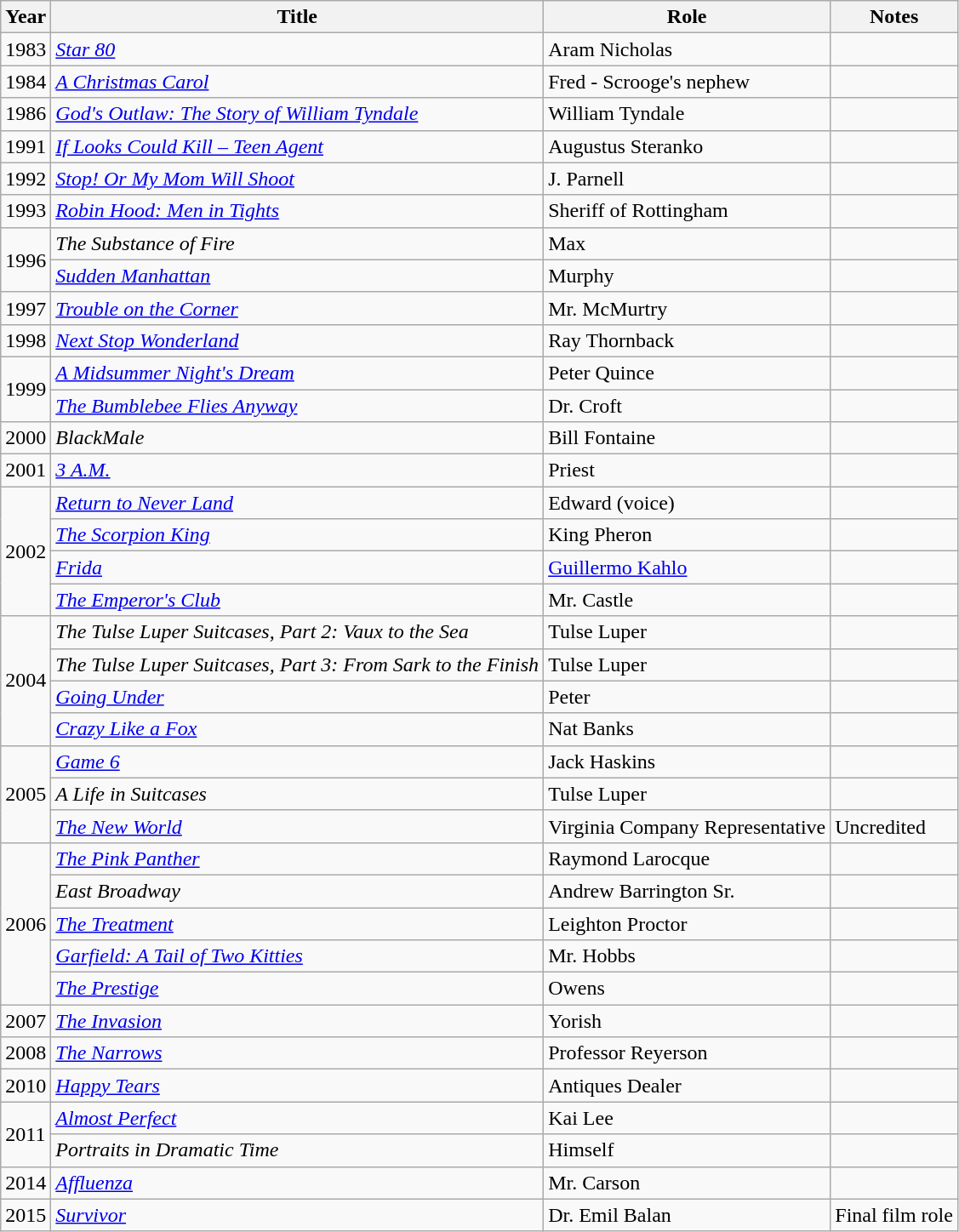<table class="wikitable sortable">
<tr>
<th>Year</th>
<th>Title</th>
<th>Role</th>
<th>Notes</th>
</tr>
<tr>
<td>1983</td>
<td><em><a href='#'>Star 80</a></em></td>
<td>Aram Nicholas</td>
<td></td>
</tr>
<tr>
<td>1984</td>
<td><em><a href='#'>A Christmas Carol</a></em></td>
<td>Fred - Scrooge's nephew</td>
<td></td>
</tr>
<tr>
<td>1986</td>
<td><em><a href='#'>God's Outlaw: The Story of William Tyndale</a></em></td>
<td>William Tyndale</td>
<td></td>
</tr>
<tr>
<td>1991</td>
<td><em><a href='#'>If Looks Could Kill – Teen Agent</a></em></td>
<td>Augustus Steranko</td>
<td></td>
</tr>
<tr>
<td>1992</td>
<td><em><a href='#'>Stop! Or My Mom Will Shoot</a></em></td>
<td>J. Parnell</td>
<td></td>
</tr>
<tr>
<td>1993</td>
<td><em><a href='#'>Robin Hood: Men in Tights</a></em></td>
<td>Sheriff of Rottingham</td>
<td></td>
</tr>
<tr>
<td rowspan="2">1996</td>
<td><em>The Substance of Fire</em></td>
<td>Max</td>
<td></td>
</tr>
<tr>
<td><em><a href='#'>Sudden Manhattan</a></em></td>
<td>Murphy</td>
<td></td>
</tr>
<tr>
<td>1997</td>
<td><em><a href='#'>Trouble on the Corner</a></em></td>
<td>Mr. McMurtry</td>
<td></td>
</tr>
<tr>
<td>1998</td>
<td><em><a href='#'>Next Stop Wonderland</a></em></td>
<td>Ray Thornback</td>
<td></td>
</tr>
<tr>
<td rowspan="2">1999</td>
<td><em><a href='#'>A Midsummer Night's Dream</a></em></td>
<td>Peter Quince</td>
<td></td>
</tr>
<tr>
<td><em><a href='#'>The Bumblebee Flies Anyway</a></em></td>
<td>Dr. Croft</td>
<td></td>
</tr>
<tr>
<td>2000</td>
<td><em>BlackMale</em></td>
<td>Bill Fontaine</td>
<td></td>
</tr>
<tr>
<td>2001</td>
<td><em><a href='#'>3 A.M.</a></em></td>
<td>Priest</td>
<td></td>
</tr>
<tr>
<td rowspan="4">2002</td>
<td><em><a href='#'>Return to Never Land</a></em></td>
<td>Edward (voice)</td>
<td></td>
</tr>
<tr>
<td><em><a href='#'>The Scorpion King</a></em></td>
<td>King Pheron</td>
<td></td>
</tr>
<tr>
<td><em><a href='#'>Frida</a></em></td>
<td><a href='#'>Guillermo Kahlo</a></td>
<td></td>
</tr>
<tr>
<td><em><a href='#'>The Emperor's Club</a></em></td>
<td>Mr. Castle</td>
<td></td>
</tr>
<tr>
<td rowspan="4">2004</td>
<td><em>The Tulse Luper Suitcases, Part 2: Vaux to the Sea</em></td>
<td>Tulse Luper</td>
<td></td>
</tr>
<tr>
<td><em>The Tulse Luper Suitcases, Part 3: From Sark to the Finish</em></td>
<td>Tulse Luper</td>
<td></td>
</tr>
<tr>
<td><em><a href='#'>Going Under</a></em></td>
<td>Peter</td>
<td></td>
</tr>
<tr>
<td><em><a href='#'>Crazy Like a Fox</a></em></td>
<td>Nat Banks</td>
<td></td>
</tr>
<tr>
<td rowspan="3">2005</td>
<td><em><a href='#'>Game 6</a></em></td>
<td>Jack Haskins</td>
<td></td>
</tr>
<tr>
<td><em>A Life in Suitcases</em></td>
<td>Tulse Luper</td>
<td></td>
</tr>
<tr>
<td><em><a href='#'>The New World</a></em></td>
<td>Virginia Company Representative</td>
<td>Uncredited</td>
</tr>
<tr>
<td rowspan="5">2006</td>
<td><em><a href='#'>The Pink Panther</a></em></td>
<td>Raymond Larocque</td>
<td></td>
</tr>
<tr>
<td><em>East Broadway</em></td>
<td>Andrew Barrington Sr.</td>
<td></td>
</tr>
<tr>
<td><em><a href='#'>The Treatment</a></em></td>
<td>Leighton Proctor</td>
<td></td>
</tr>
<tr>
<td><em><a href='#'>Garfield: A Tail of Two Kitties</a></em></td>
<td>Mr. Hobbs</td>
<td></td>
</tr>
<tr>
<td><em><a href='#'>The Prestige</a></em></td>
<td>Owens</td>
<td></td>
</tr>
<tr>
<td>2007</td>
<td><em><a href='#'>The Invasion</a></em></td>
<td>Yorish</td>
<td></td>
</tr>
<tr>
<td>2008</td>
<td><em><a href='#'>The Narrows</a></em></td>
<td>Professor Reyerson</td>
<td></td>
</tr>
<tr>
<td>2010</td>
<td><em><a href='#'>Happy Tears</a></em></td>
<td>Antiques Dealer</td>
<td></td>
</tr>
<tr>
<td rowspan="2">2011</td>
<td><em><a href='#'>Almost Perfect</a></em></td>
<td>Kai Lee</td>
<td></td>
</tr>
<tr>
<td><em>Portraits in Dramatic Time</em></td>
<td>Himself</td>
<td></td>
</tr>
<tr>
<td>2014</td>
<td><em><a href='#'>Affluenza</a></em></td>
<td>Mr. Carson</td>
<td></td>
</tr>
<tr>
<td>2015</td>
<td><em><a href='#'>Survivor</a></em></td>
<td>Dr. Emil Balan</td>
<td>Final film role</td>
</tr>
</table>
